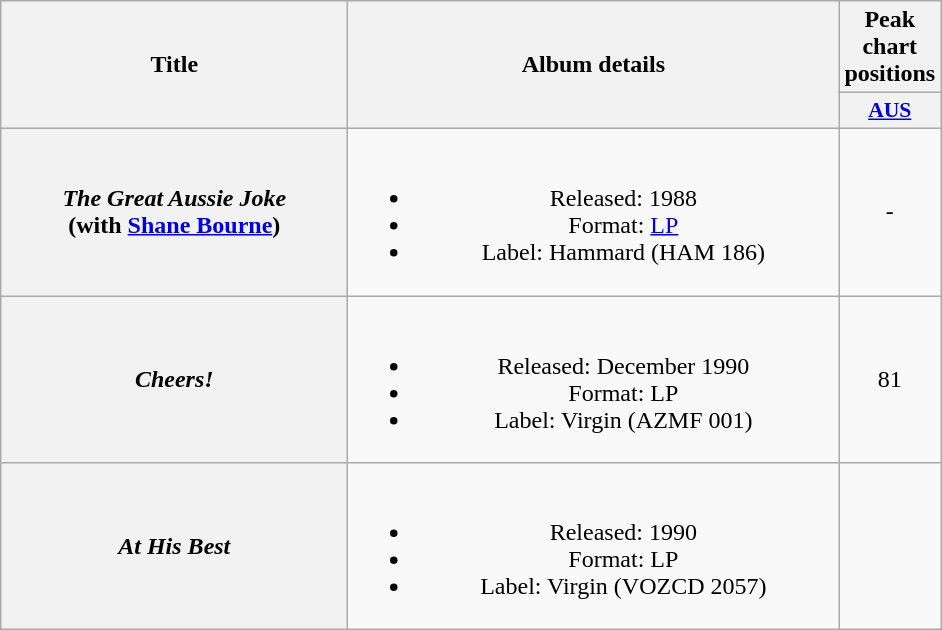<table class="wikitable plainrowheaders" style="text-align:center;">
<tr>
<th scope="col" rowspan="2" style="width:14em;">Title</th>
<th scope="col" rowspan="2" style="width:20em;">Album details</th>
<th scope="col" colspan="1">Peak chart positions</th>
</tr>
<tr>
<th scope="col" style="width:3em;font-size:90%;"><a href='#'>AUS</a><br></th>
</tr>
<tr>
<th scope="row"><em>The Great Aussie Joke</em> <br>(with <a href='#'>Shane Bourne</a>)</th>
<td><br><ul><li>Released: 1988</li><li>Format: <a href='#'>LP</a></li><li>Label: Hammard (HAM 186)</li></ul></td>
<td>-</td>
</tr>
<tr>
<th scope="row"><em>Cheers!</em></th>
<td><br><ul><li>Released: December 1990</li><li>Format: LP</li><li>Label: Virgin (AZMF 001)</li></ul></td>
<td>81</td>
</tr>
<tr>
<th scope="row"><em>At His Best</em></th>
<td><br><ul><li>Released: 1990</li><li>Format: LP</li><li>Label: Virgin (VOZCD 2057)</li></ul></td>
<td></td>
</tr>
</table>
